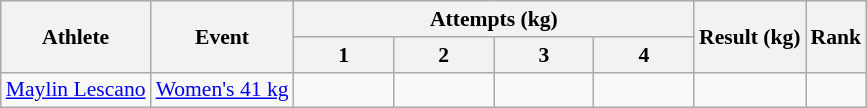<table class=wikitable style="font-size:90%">
<tr>
<th rowspan=2>Athlete</th>
<th rowspan=2>Event</th>
<th colspan=4>Attempts (kg)</th>
<th rowspan=2>Result (kg)</th>
<th rowspan=2>Rank</th>
</tr>
<tr>
<th width="60">1</th>
<th width="60">2</th>
<th width="60">3</th>
<th width="60">4</th>
</tr>
<tr style="text-align:center">
<td align=left><a href='#'>Maylin Lescano</a></td>
<td align=left><a href='#'>Women's 41 kg</a></td>
<td></td>
<td></td>
<td></td>
<td></td>
<td></td>
<td></td>
</tr>
</table>
